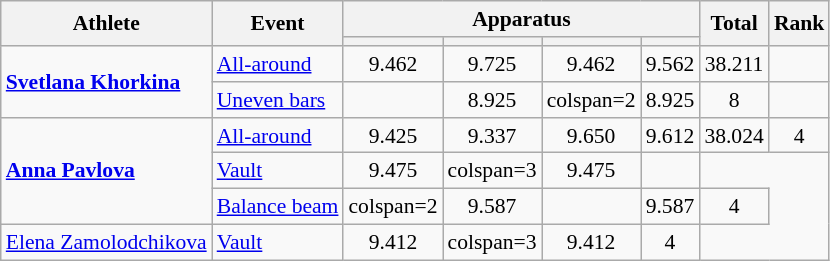<table class="wikitable" style="font-size:90%">
<tr>
<th rowspan=2>Athlete</th>
<th rowspan=2>Event</th>
<th colspan =4>Apparatus</th>
<th rowspan=2>Total</th>
<th rowspan=2>Rank</th>
</tr>
<tr style="font-size:95%">
<th></th>
<th></th>
<th></th>
<th></th>
</tr>
<tr align=center>
<td align=left rowspan=2><strong><a href='#'>Svetlana Khorkina</a></strong></td>
<td align=left><a href='#'>All-around</a></td>
<td>9.462</td>
<td>9.725</td>
<td>9.462</td>
<td>9.562</td>
<td>38.211</td>
<td></td>
</tr>
<tr align=center>
<td align=left><a href='#'>Uneven bars</a></td>
<td></td>
<td>8.925</td>
<td>colspan=2 </td>
<td>8.925</td>
<td>8</td>
</tr>
<tr align=center>
<td align=left rowspan=3><strong><a href='#'>Anna Pavlova</a></strong></td>
<td align=left><a href='#'>All-around</a></td>
<td>9.425</td>
<td>9.337</td>
<td>9.650</td>
<td>9.612</td>
<td>38.024</td>
<td>4</td>
</tr>
<tr align=center>
<td align=left><a href='#'>Vault</a></td>
<td>9.475</td>
<td>colspan=3 </td>
<td>9.475</td>
<td></td>
</tr>
<tr align=center>
<td align=left><a href='#'>Balance beam</a></td>
<td>colspan=2 </td>
<td>9.587</td>
<td></td>
<td>9.587</td>
<td>4</td>
</tr>
<tr align=center>
<td align=left><a href='#'>Elena Zamolodchikova</a></td>
<td align=left><a href='#'>Vault</a></td>
<td>9.412</td>
<td>colspan=3 </td>
<td>9.412</td>
<td>4</td>
</tr>
</table>
